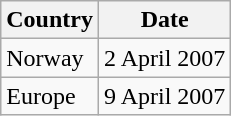<table class="wikitable">
<tr>
<th>Country</th>
<th>Date</th>
</tr>
<tr>
<td>Norway</td>
<td>2 April 2007</td>
</tr>
<tr>
<td>Europe</td>
<td>9 April 2007</td>
</tr>
</table>
